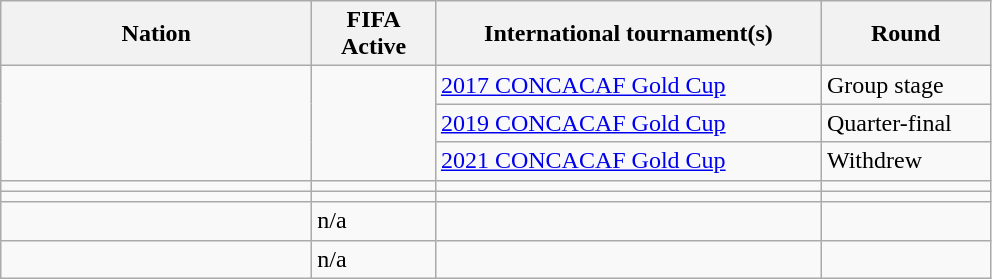<table class="wikitable">
<tr>
<th width=200px>Nation</th>
<th width=75px>FIFA Active</th>
<th width=250px>International tournament(s)</th>
<th width=105px>Round</th>
</tr>
<tr>
<td rowspan="3"> </td>
<td rowspan="3"></td>
<td><a href='#'>2017 CONCACAF Gold Cup</a></td>
<td>Group stage</td>
</tr>
<tr>
<td><a href='#'>2019 CONCACAF Gold Cup</a></td>
<td>Quarter-final</td>
</tr>
<tr>
<td><a href='#'>2021 CONCACAF Gold Cup</a></td>
<td>Withdrew</td>
</tr>
<tr>
<td> </td>
<td></td>
<td></td>
<td></td>
</tr>
<tr>
<td> </td>
<td></td>
<td></td>
<td></td>
</tr>
<tr>
<td></td>
<td>n/a</td>
<td></td>
<td></td>
</tr>
<tr>
<td></td>
<td>n/a</td>
<td></td>
<td></td>
</tr>
</table>
